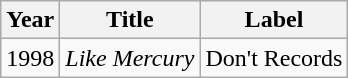<table class="wikitable">
<tr valign="bottom">
<th>Year</th>
<th>Title</th>
<th>Label</th>
</tr>
<tr valign="top">
<td>1998</td>
<td><em>Like Mercury</em></td>
<td>Don't Records</td>
</tr>
</table>
